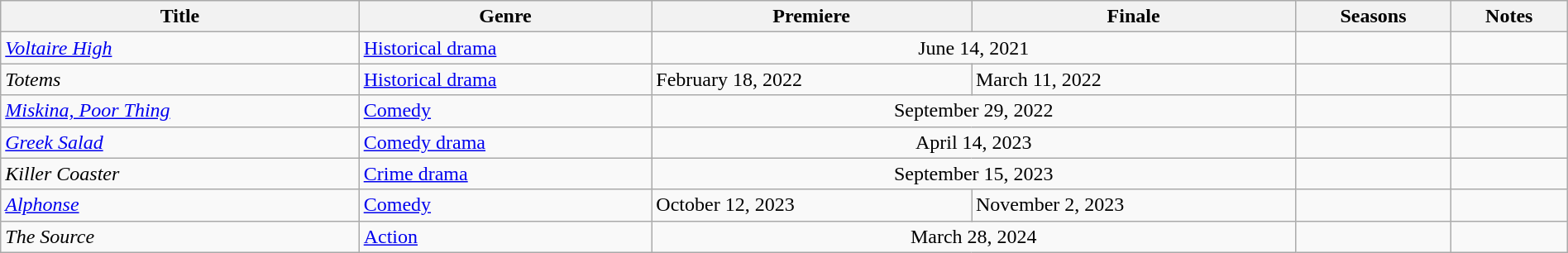<table class="wikitable sortable" style="width:100%;">
<tr>
<th>Title</th>
<th>Genre</th>
<th>Premiere</th>
<th>Finale</th>
<th>Seasons</th>
<th>Notes</th>
</tr>
<tr>
<td><em><a href='#'>Voltaire High</a></em></td>
<td><a href='#'>Historical drama</a></td>
<td colspan="2" style="text-align:center">June 14, 2021</td>
<td></td>
<td></td>
</tr>
<tr>
<td><em>Totems</em></td>
<td><a href='#'>Historical drama</a></td>
<td>February 18, 2022</td>
<td>March 11, 2022</td>
<td></td>
<td></td>
</tr>
<tr>
<td><em><a href='#'>Miskina, Poor Thing</a></em></td>
<td><a href='#'>Comedy</a></td>
<td colspan="2" style="text-align:center">September 29, 2022</td>
<td></td>
<td></td>
</tr>
<tr>
<td><em><a href='#'>Greek Salad</a></em></td>
<td><a href='#'>Comedy drama</a></td>
<td colspan="2" style="text-align:center">April 14, 2023</td>
<td></td>
<td></td>
</tr>
<tr>
<td><em>Killer Coaster</em></td>
<td><a href='#'>Crime drama</a></td>
<td colspan="2" style="text-align:center">September 15, 2023</td>
<td></td>
<td></td>
</tr>
<tr>
<td><em><a href='#'>Alphonse</a></em></td>
<td><a href='#'>Comedy</a></td>
<td>October 12, 2023</td>
<td>November 2, 2023</td>
<td></td>
<td></td>
</tr>
<tr>
<td><em>The Source</em></td>
<td><a href='#'>Action</a></td>
<td colspan="2" style="text-align:center">March 28, 2024</td>
<td></td>
<td></td>
</tr>
</table>
